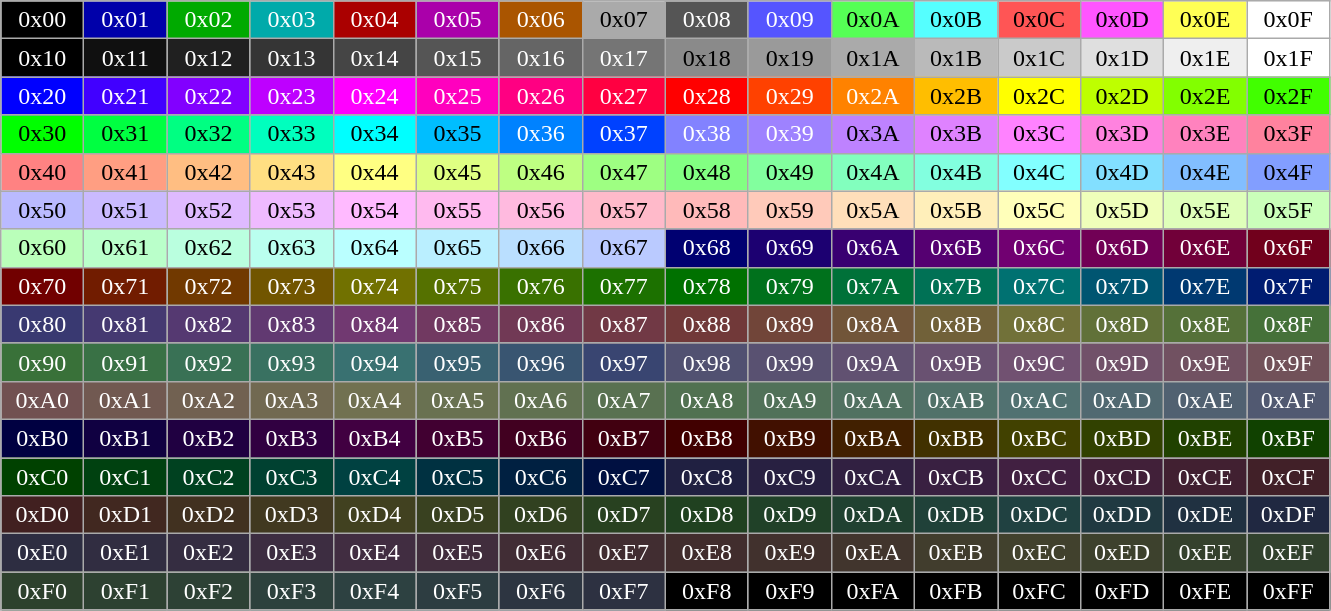<table class="wikitable" style="text-align: center; color: white;">
<tr>
<td style="width:3pc; background:#000000;">0x00</td>
<td style="width:3pc; background:#0000AA;">0x01</td>
<td style="width:3pc; background:#00AA00;">0x02</td>
<td style="width:3pc; background:#00AAAA;">0x03</td>
<td style="width:3pc; background:#AA0000;">0x04</td>
<td style="width:3pc; background:#AA00AA;">0x05</td>
<td style="width:3pc; background:#AA5500;">0x06</td>
<td style="width:3pc; background:#AAAAAA; color:black;">0x07</td>
<td style="width:3pc; background:#555555;">0x08</td>
<td style="width:3pc; background:#5555FF;">0x09</td>
<td style="width:3pc; background:#55FF55; color:black;">0x0A</td>
<td style="width:3pc; background:#55FFFF; color:black;">0x0B</td>
<td style="width:3pc; background:#FF5555; color:black;">0x0C</td>
<td style="width:3pc; background:#FF55FF; color:black;">0x0D</td>
<td style="width:3pc; background:#FFFF55; color:black;">0x0E</td>
<td style="width:3pc; background:#FFFFFF; color:black;">0x0F</td>
</tr>
<tr>
<td style="background:#000000;">0x10</td>
<td style="background:#101010;">0x11</td>
<td style="background:#202020;">0x12</td>
<td style="background:#353535;">0x13</td>
<td style="background:#454545;">0x14</td>
<td style="background:#555555;">0x15</td>
<td style="background:#656565;">0x16</td>
<td style="background:#757575;">0x17</td>
<td style="background:#8A8A8A; color:black;">0x18</td>
<td style="background:#9A9A9A; color:black;">0x19</td>
<td style="background:#AAAAAA; color:black;">0x1A</td>
<td style="background:#BABABA; color:black;">0x1B</td>
<td style="background:#CACACA; color:black;">0x1C</td>
<td style="background:#DFDFDF; color:black;">0x1D</td>
<td style="background:#EFEFEF; color:black;">0x1E</td>
<td style="background:#FFFFFF; color:black;">0x1F</td>
</tr>
<tr>
<td style="background:#0000FF;">0x20</td>
<td style="background:#4100FF;">0x21</td>
<td style="background:#8200FF;">0x22</td>
<td style="background:#BE00FF;">0x23</td>
<td style="background:#FF00FF;">0x24</td>
<td style="background:#FF00BE;">0x25</td>
<td style="background:#FF0082;">0x26</td>
<td style="background:#FF0041;">0x27</td>
<td style="background:#FF0000;">0x28</td>
<td style="background:#FF4100;">0x29</td>
<td style="background:#FF8200;">0x2A</td>
<td style="background:#FFBE00; color:black;">0x2B</td>
<td style="background:#FFFF00; color:black;">0x2C</td>
<td style="background:#BEFF00; color:black;">0x2D</td>
<td style="background:#82FF00; color:black;">0x2E</td>
<td style="background:#41FF00; color:black;">0x2F</td>
</tr>
<tr>
<td style="background:#00FF00; color:black;">0x30</td>
<td style="background:#00FF41; color:black;">0x31</td>
<td style="background:#00FF82; color:black;">0x32</td>
<td style="background:#00FFBE; color:black;">0x33</td>
<td style="background:#00FFFF; color:black;">0x34</td>
<td style="background:#00BEFF; color:black;">0x35</td>
<td style="background:#0082FF;">0x36</td>
<td style="background:#0041FF;">0x37</td>
<td style="background:#8282FF;">0x38</td>
<td style="background:#9E82FF;">0x39</td>
<td style="background:#BE82FF; color:black;">0x3A</td>
<td style="background:#DF82FF; color:black;">0x3B</td>
<td style="background:#FF82FF; color:black;">0x3C</td>
<td style="background:#FF82DF; color:black;">0x3D</td>
<td style="background:#FF82BE; color:black;">0x3E</td>
<td style="background:#FF829E; color:black;">0x3F</td>
</tr>
<tr>
<td style="background:#FF8282; color:black;">0x40</td>
<td style="background:#FF9E82; color:black;">0x41</td>
<td style="background:#FFBE82; color:black;">0x42</td>
<td style="background:#FFDF82; color:black;">0x43</td>
<td style="background:#FFFF82; color:black;">0x44</td>
<td style="background:#DFFF82; color:black;">0x45</td>
<td style="background:#BEFF82; color:black;">0x46</td>
<td style="background:#9EFF82; color:black;">0x47</td>
<td style="background:#82FF82; color:black;">0x48</td>
<td style="background:#82FF9E; color:black;">0x49</td>
<td style="background:#82FFBE; color:black;">0x4A</td>
<td style="background:#82FFDF; color:black;">0x4B</td>
<td style="background:#82FFFF; color:black;">0x4C</td>
<td style="background:#82DFFF; color:black;">0x4D</td>
<td style="background:#82BEFF; color:black;">0x4E</td>
<td style="background:#829EFF; color:black;">0x4F</td>
</tr>
<tr>
<td style="background:#BABAFF; color:black;">0x50</td>
<td style="background:#CABAFF; color:black;">0x51</td>
<td style="background:#DFBAFF; color:black;">0x52</td>
<td style="background:#EFBAFF; color:black;">0x53</td>
<td style="background:#FFBAFF; color:black;">0x54</td>
<td style="background:#FFBAEF; color:black;">0x55</td>
<td style="background:#FFBADF; color:black;">0x56</td>
<td style="background:#FFBACA; color:black;">0x57</td>
<td style="background:#FFBABA; color:black;">0x58</td>
<td style="background:#FFCABA; color:black;">0x59</td>
<td style="background:#FFDFBA; color:black;">0x5A</td>
<td style="background:#FFEFBA; color:black;">0x5B</td>
<td style="background:#FFFFBA; color:black;">0x5C</td>
<td style="background:#EFFFBA; color:black;">0x5D</td>
<td style="background:#DFFFBA; color:black;">0x5E</td>
<td style="background:#CAFFBA; color:black;">0x5F</td>
</tr>
<tr>
<td style="background:#BAFFBA; color:black;">0x60</td>
<td style="background:#BAFFCA; color:black;">0x61</td>
<td style="background:#BAFFDF; color:black;">0x62</td>
<td style="background:#BAFFEF; color:black;">0x63</td>
<td style="background:#BAFFFF; color:black;">0x64</td>
<td style="background:#BAEFFF; color:black;">0x65</td>
<td style="background:#BADFFF; color:black;">0x66</td>
<td style="background:#BACAFF; color:black;">0x67</td>
<td style="background:#000071;">0x68</td>
<td style="background:#1C0071;">0x69</td>
<td style="background:#390071;">0x6A</td>
<td style="background:#550071;">0x6B</td>
<td style="background:#710071;">0x6C</td>
<td style="background:#710055;">0x6D</td>
<td style="background:#710039;">0x6E</td>
<td style="background:#71001C;">0x6F</td>
</tr>
<tr>
<td style="background:#710000;">0x70</td>
<td style="background:#711C00;">0x71</td>
<td style="background:#713900;">0x72</td>
<td style="background:#715500;">0x73</td>
<td style="background:#717100;">0x74</td>
<td style="background:#557100;">0x75</td>
<td style="background:#397100;">0x76</td>
<td style="background:#1C7100;">0x77</td>
<td style="background:#007100;">0x78</td>
<td style="background:#00711C;">0x79</td>
<td style="background:#007139;">0x7A</td>
<td style="background:#007155;">0x7B</td>
<td style="background:#007171;">0x7C</td>
<td style="background:#005571;">0x7D</td>
<td style="background:#003971;">0x7E</td>
<td style="background:#001C71;">0x7F</td>
</tr>
<tr>
<td style="background:#393971;">0x80</td>
<td style="background:#453971;">0x81</td>
<td style="background:#553971;">0x82</td>
<td style="background:#613971;">0x83</td>
<td style="background:#713971;">0x84</td>
<td style="background:#713961;">0x85</td>
<td style="background:#713955;">0x86</td>
<td style="background:#713945;">0x87</td>
<td style="background:#713939;">0x88</td>
<td style="background:#714539;">0x89</td>
<td style="background:#715539;">0x8A</td>
<td style="background:#716139;">0x8B</td>
<td style="background:#717139;">0x8C</td>
<td style="background:#617139;">0x8D</td>
<td style="background:#557139;">0x8E</td>
<td style="background:#457139;">0x8F</td>
</tr>
<tr>
<td style="background:#397139;">0x90</td>
<td style="background:#397145;">0x91</td>
<td style="background:#397155;">0x92</td>
<td style="background:#397161;">0x93</td>
<td style="background:#397171;">0x94</td>
<td style="background:#396171;">0x95</td>
<td style="background:#395571;">0x96</td>
<td style="background:#394571;">0x97</td>
<td style="background:#515171;">0x98</td>
<td style="background:#595171;">0x99</td>
<td style="background:#615171;">0x9A</td>
<td style="background:#695171;">0x9B</td>
<td style="background:#715171;">0x9C</td>
<td style="background:#715169;">0x9D</td>
<td style="background:#715161;">0x9E</td>
<td style="background:#715159;">0x9F</td>
</tr>
<tr>
<td style="background:#715151;">0xA0</td>
<td style="background:#715951;">0xA1</td>
<td style="background:#716151;">0xA2</td>
<td style="background:#716951;">0xA3</td>
<td style="background:#717151;">0xA4</td>
<td style="background:#697151;">0xA5</td>
<td style="background:#617151;">0xA6</td>
<td style="background:#597151;">0xA7</td>
<td style="background:#517151;">0xA8</td>
<td style="background:#517159;">0xA9</td>
<td style="background:#517161;">0xAA</td>
<td style="background:#517169;">0xAB</td>
<td style="background:#517171;">0xAC</td>
<td style="background:#516971;">0xAD</td>
<td style="background:#516171;">0xAE</td>
<td style="background:#515971;">0xAF</td>
</tr>
<tr>
<td style="background:#000041;">0xB0</td>
<td style="background:#100041;">0xB1</td>
<td style="background:#200041;">0xB2</td>
<td style="background:#310041;">0xB3</td>
<td style="background:#410041;">0xB4</td>
<td style="background:#410031;">0xB5</td>
<td style="background:#410020;">0xB6</td>
<td style="background:#410010;">0xB7</td>
<td style="background:#410000;">0xB8</td>
<td style="background:#411000;">0xB9</td>
<td style="background:#412000;">0xBA</td>
<td style="background:#413100;">0xBB</td>
<td style="background:#414100;">0xBC</td>
<td style="background:#314100;">0xBD</td>
<td style="background:#204100;">0xBE</td>
<td style="background:#104100;">0xBF</td>
</tr>
<tr>
<td style="background:#004100;">0xC0</td>
<td style="background:#004110;">0xC1</td>
<td style="background:#004120;">0xC2</td>
<td style="background:#004131;">0xC3</td>
<td style="background:#004141;">0xC4</td>
<td style="background:#003141;">0xC5</td>
<td style="background:#002041;">0xC6</td>
<td style="background:#001041;">0xC7</td>
<td style="background:#202041;">0xC8</td>
<td style="background:#282041;">0xC9</td>
<td style="background:#312041;">0xCA</td>
<td style="background:#392041;">0xCB</td>
<td style="background:#412041;">0xCC</td>
<td style="background:#412039;">0xCD</td>
<td style="background:#412031;">0xCE</td>
<td style="background:#412028;">0xCF</td>
</tr>
<tr>
<td style="background:#412020;">0xD0</td>
<td style="background:#412820;">0xD1</td>
<td style="background:#413120;">0xD2</td>
<td style="background:#413920;">0xD3</td>
<td style="background:#414120;">0xD4</td>
<td style="background:#394120;">0xD5</td>
<td style="background:#314120;">0xD6</td>
<td style="background:#284120;">0xD7</td>
<td style="background:#204120;">0xD8</td>
<td style="background:#204128;">0xD9</td>
<td style="background:#204131;">0xDA</td>
<td style="background:#204139;">0xDB</td>
<td style="background:#204141;">0xDC</td>
<td style="background:#203941;">0xDD</td>
<td style="background:#203141;">0xDE</td>
<td style="background:#202841;">0xDF</td>
</tr>
<tr>
<td style="background:#2D2D41;">0xE0</td>
<td style="background:#312D41;">0xE1</td>
<td style="background:#352D41;">0xE2</td>
<td style="background:#3D2D41;">0xE3</td>
<td style="background:#412D41;">0xE4</td>
<td style="background:#412D3D;">0xE5</td>
<td style="background:#412D35;">0xE6</td>
<td style="background:#412D31;">0xE7</td>
<td style="background:#412D2D;">0xE8</td>
<td style="background:#41312D;">0xE9</td>
<td style="background:#41352D;">0xEA</td>
<td style="background:#413D2D;">0xEB</td>
<td style="background:#41412D;">0xEC</td>
<td style="background:#3D412D;">0xED</td>
<td style="background:#35412D;">0xEE</td>
<td style="background:#31412D;">0xEF</td>
</tr>
<tr>
<td style="background:#2D412D;">0xF0</td>
<td style="background:#2D4131;">0xF1</td>
<td style="background:#2D4135;">0xF2</td>
<td style="background:#2D413D;">0xF3</td>
<td style="background:#2D4141;">0xF4</td>
<td style="background:#2D3D41;">0xF5</td>
<td style="background:#2D3541;">0xF6</td>
<td style="background:#2D3141;">0xF7</td>
<td style="background:#000000;">0xF8</td>
<td style="background:#000000;">0xF9</td>
<td style="background:#000000;">0xFA</td>
<td style="background:#000000;">0xFB</td>
<td style="background:#000000;">0xFC</td>
<td style="background:#000000;">0xFD</td>
<td style="background:#000000;">0xFE</td>
<td style="background:#000000;">0xFF</td>
</tr>
</table>
